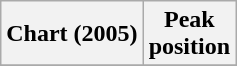<table class="wikitable sortable plainrowheaders">
<tr>
<th>Chart (2005)</th>
<th>Peak<br>position</th>
</tr>
<tr>
</tr>
</table>
